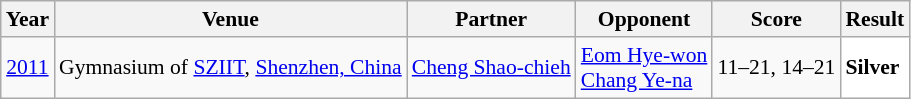<table class="sortable wikitable" style="font-size: 90%;">
<tr>
<th>Year</th>
<th>Venue</th>
<th>Partner</th>
<th>Opponent</th>
<th>Score</th>
<th>Result</th>
</tr>
<tr>
<td align="center"><a href='#'>2011</a></td>
<td align="left">Gymnasium of <a href='#'>SZIIT</a>, <a href='#'>Shenzhen, China</a></td>
<td align="left"> <a href='#'>Cheng Shao-chieh</a></td>
<td align="left"> <a href='#'>Eom Hye-won</a> <br>  <a href='#'>Chang Ye-na</a></td>
<td align="left">11–21, 14–21</td>
<td style="text-align:left; background:white"> <strong>Silver</strong></td>
</tr>
</table>
